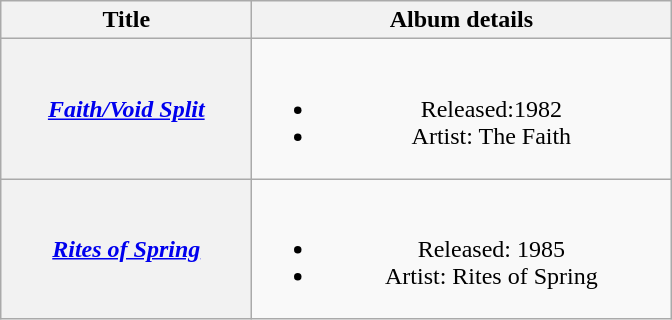<table class="wikitable plainrowheaders" style="text-align:center;">
<tr>
<th scope="col" style="width:10em;">Title</th>
<th scope="col" style="width:17em;">Album details</th>
</tr>
<tr>
<th scope="row"><em><a href='#'>Faith/Void Split</a></em></th>
<td><br><ul><li>Released:1982</li><li>Artist: The Faith</li></ul></td>
</tr>
<tr>
<th scope="row"><em><a href='#'>Rites of Spring</a></em></th>
<td><br><ul><li>Released: 1985</li><li>Artist: Rites of Spring</li></ul></td>
</tr>
</table>
